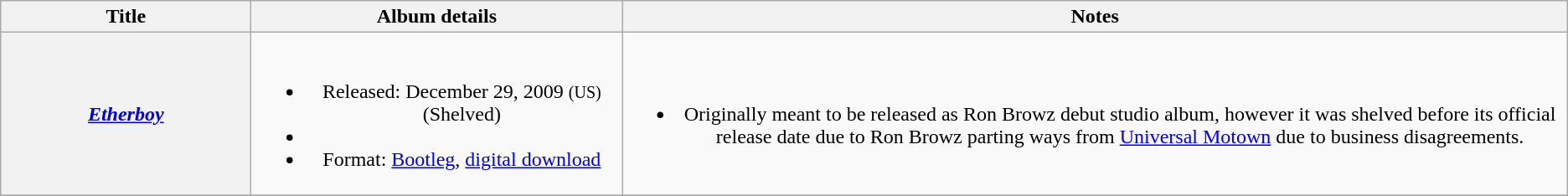<table class="wikitable plainrowheaders" style="text-align:center;">
<tr>
<th scope="col" style="width:12em;">Title</th>
<th scope="col" style="width:18em;">Album details</th>
<th scope="col">Notes</th>
</tr>
<tr>
<th scope="row"><em><a href='#'>Etherboy</a></em></th>
<td><br><ul><li>Released: December 29, 2009 <small>(US)</small> (Shelved)</li><li></li><li>Format: <a href='#'>Bootleg</a>, <a href='#'>digital download</a></li></ul></td>
<td><br><ul><li>Originally meant to be released as Ron Browz debut studio album, however it was shelved before its official release date due to Ron Browz parting ways from <a href='#'>Universal Motown</a> due to business disagreements.</li></ul></td>
</tr>
<tr>
</tr>
</table>
